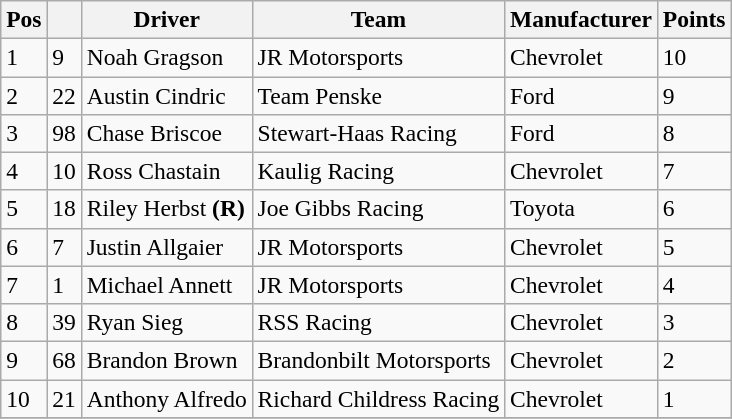<table class="wikitable" style="font-size:98%">
<tr>
<th>Pos</th>
<th></th>
<th>Driver</th>
<th>Team</th>
<th>Manufacturer</th>
<th>Points</th>
</tr>
<tr>
<td>1</td>
<td>9</td>
<td>Noah Gragson</td>
<td>JR Motorsports</td>
<td>Chevrolet</td>
<td>10</td>
</tr>
<tr>
<td>2</td>
<td>22</td>
<td>Austin Cindric</td>
<td>Team Penske</td>
<td>Ford</td>
<td>9</td>
</tr>
<tr>
<td>3</td>
<td>98</td>
<td>Chase Briscoe</td>
<td>Stewart-Haas Racing</td>
<td>Ford</td>
<td>8</td>
</tr>
<tr>
<td>4</td>
<td>10</td>
<td>Ross Chastain</td>
<td>Kaulig Racing</td>
<td>Chevrolet</td>
<td>7</td>
</tr>
<tr>
<td>5</td>
<td>18</td>
<td>Riley Herbst <strong>(R)</strong></td>
<td>Joe Gibbs Racing</td>
<td>Toyota</td>
<td>6</td>
</tr>
<tr>
<td>6</td>
<td>7</td>
<td>Justin Allgaier</td>
<td>JR Motorsports</td>
<td>Chevrolet</td>
<td>5</td>
</tr>
<tr>
<td>7</td>
<td>1</td>
<td>Michael Annett</td>
<td>JR Motorsports</td>
<td>Chevrolet</td>
<td>4</td>
</tr>
<tr>
<td>8</td>
<td>39</td>
<td>Ryan Sieg</td>
<td>RSS Racing</td>
<td>Chevrolet</td>
<td>3</td>
</tr>
<tr>
<td>9</td>
<td>68</td>
<td>Brandon Brown</td>
<td>Brandonbilt Motorsports</td>
<td>Chevrolet</td>
<td>2</td>
</tr>
<tr>
<td>10</td>
<td>21</td>
<td>Anthony Alfredo</td>
<td>Richard Childress Racing</td>
<td>Chevrolet</td>
<td>1</td>
</tr>
<tr>
</tr>
</table>
